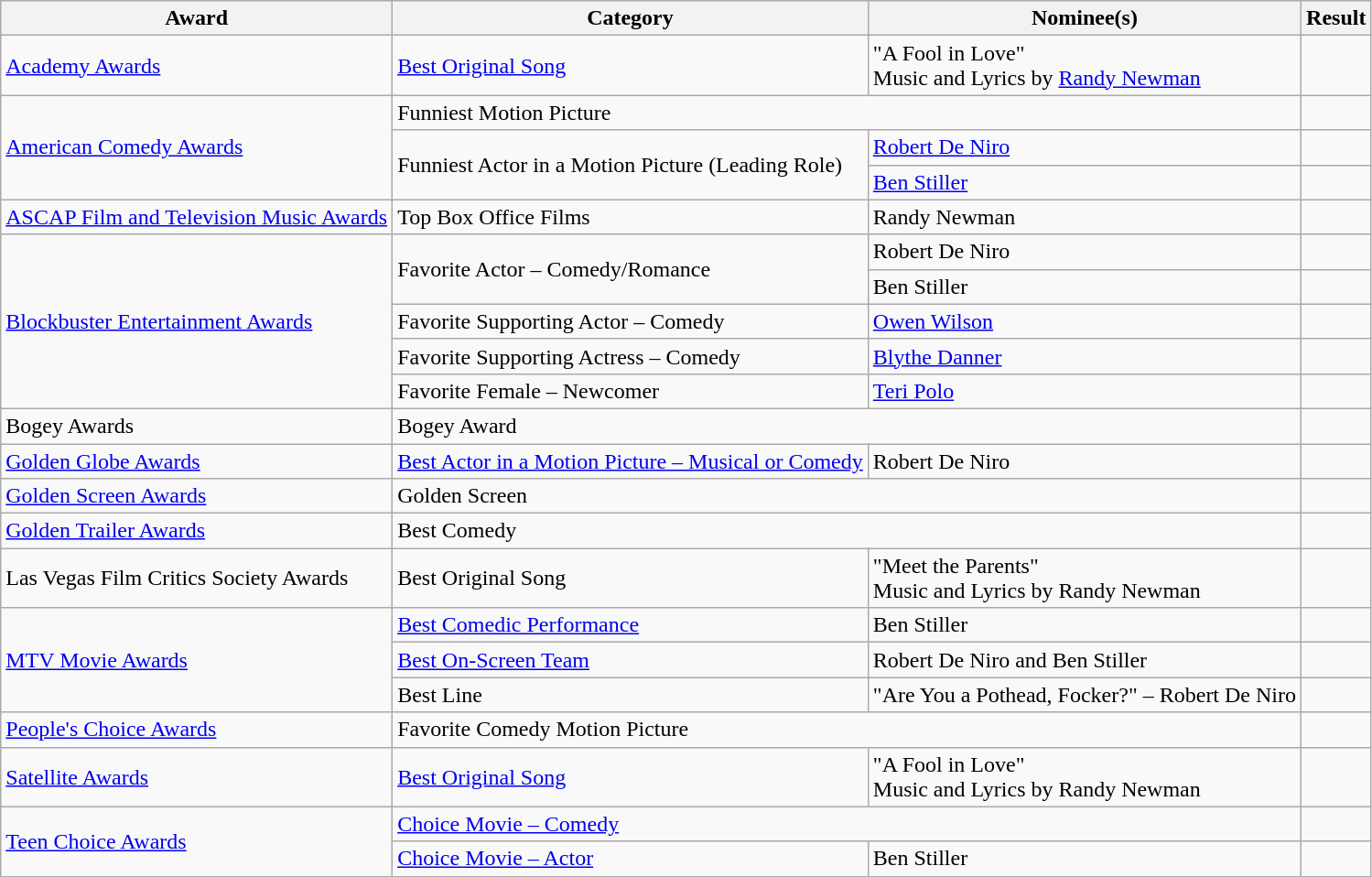<table class="wikitable plainrowheaders">
<tr>
<th>Award</th>
<th>Category</th>
<th>Nominee(s)</th>
<th>Result</th>
</tr>
<tr>
<td><a href='#'>Academy Awards</a></td>
<td><a href='#'>Best Original Song</a></td>
<td>"A Fool in Love" <br> Music and Lyrics by <a href='#'>Randy Newman</a></td>
<td></td>
</tr>
<tr>
<td rowspan="3"><a href='#'>American Comedy Awards</a></td>
<td colspan="2">Funniest Motion Picture</td>
<td></td>
</tr>
<tr>
<td rowspan="2">Funniest Actor in a Motion Picture (Leading Role)</td>
<td><a href='#'>Robert De Niro</a></td>
<td></td>
</tr>
<tr>
<td><a href='#'>Ben Stiller</a></td>
<td></td>
</tr>
<tr>
<td><a href='#'>ASCAP Film and Television Music Awards</a></td>
<td>Top Box Office Films</td>
<td>Randy Newman</td>
<td></td>
</tr>
<tr>
<td rowspan="5"><a href='#'>Blockbuster Entertainment Awards</a></td>
<td rowspan="2">Favorite Actor – Comedy/Romance</td>
<td>Robert De Niro</td>
<td></td>
</tr>
<tr>
<td>Ben Stiller</td>
<td></td>
</tr>
<tr>
<td>Favorite Supporting Actor – Comedy</td>
<td><a href='#'>Owen Wilson</a></td>
<td></td>
</tr>
<tr>
<td>Favorite Supporting Actress – Comedy</td>
<td><a href='#'>Blythe Danner</a></td>
<td></td>
</tr>
<tr>
<td>Favorite Female – Newcomer</td>
<td><a href='#'>Teri Polo</a></td>
<td></td>
</tr>
<tr>
<td>Bogey Awards</td>
<td colspan="2">Bogey Award</td>
<td></td>
</tr>
<tr>
<td><a href='#'>Golden Globe Awards</a></td>
<td><a href='#'>Best Actor in a Motion Picture – Musical or Comedy</a></td>
<td>Robert De Niro</td>
<td></td>
</tr>
<tr>
<td><a href='#'>Golden Screen Awards</a></td>
<td colspan="2">Golden Screen</td>
<td></td>
</tr>
<tr>
<td><a href='#'>Golden Trailer Awards</a></td>
<td colspan="2">Best Comedy</td>
<td></td>
</tr>
<tr>
<td>Las Vegas Film Critics Society Awards</td>
<td>Best Original Song</td>
<td>"Meet the Parents" <br> Music and Lyrics by Randy Newman</td>
<td></td>
</tr>
<tr>
<td rowspan="3"><a href='#'>MTV Movie Awards</a></td>
<td><a href='#'>Best Comedic Performance</a></td>
<td>Ben Stiller</td>
<td></td>
</tr>
<tr>
<td><a href='#'>Best On-Screen Team</a></td>
<td>Robert De Niro and Ben Stiller</td>
<td></td>
</tr>
<tr>
<td>Best Line</td>
<td>"Are You a Pothead, Focker?" – Robert De Niro</td>
<td></td>
</tr>
<tr>
<td><a href='#'>People's Choice Awards</a></td>
<td colspan="2">Favorite Comedy Motion Picture</td>
<td></td>
</tr>
<tr>
<td><a href='#'>Satellite Awards</a></td>
<td><a href='#'>Best Original Song</a></td>
<td>"A Fool in Love" <br> Music and Lyrics by Randy Newman</td>
<td></td>
</tr>
<tr>
<td rowspan="2"><a href='#'>Teen Choice Awards</a></td>
<td colspan="2"><a href='#'>Choice Movie – Comedy</a></td>
<td></td>
</tr>
<tr>
<td><a href='#'>Choice Movie – Actor</a></td>
<td>Ben Stiller</td>
<td></td>
</tr>
</table>
